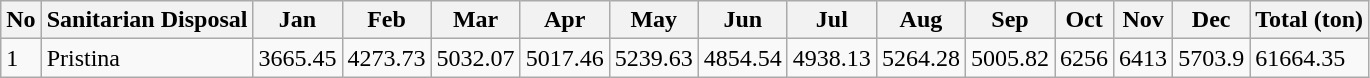<table class="wikitable">
<tr>
<th>No</th>
<th>Sanitarian Disposal</th>
<th>Jan</th>
<th>Feb</th>
<th>Mar</th>
<th>Apr</th>
<th>May</th>
<th>Jun</th>
<th>Jul</th>
<th>Aug</th>
<th>Sep</th>
<th>Oct</th>
<th>Nov</th>
<th>Dec</th>
<th>Total (ton)</th>
</tr>
<tr>
<td>1</td>
<td>Pristina</td>
<td>3665.45</td>
<td>4273.73</td>
<td>5032.07</td>
<td>5017.46</td>
<td>5239.63</td>
<td>4854.54</td>
<td>4938.13</td>
<td>5264.28</td>
<td>5005.82</td>
<td>6256</td>
<td>6413</td>
<td>5703.9</td>
<td>61664.35</td>
</tr>
</table>
